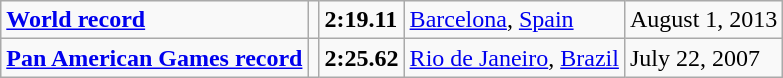<table class="wikitable">
<tr>
<td><strong><a href='#'>World record</a></strong></td>
<td></td>
<td><strong>2:19.11</strong></td>
<td><a href='#'>Barcelona</a>, <a href='#'>Spain</a></td>
<td>August 1, 2013</td>
</tr>
<tr>
<td><strong><a href='#'>Pan American Games record</a></strong></td>
<td></td>
<td><strong>2:25.62</strong></td>
<td><a href='#'>Rio de Janeiro</a>, <a href='#'>Brazil</a></td>
<td>July 22, 2007</td>
</tr>
</table>
